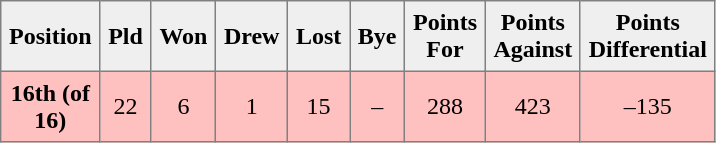<table style=border-collapse:collapse border=1 cellspacing=0 cellpadding=5>
<tr style="text-align:center; background:#efefef;">
<th width=20>Position</th>
<th width=20>Pld</th>
<th width=20>Won</th>
<th width=20>Drew</th>
<th width=20>Lost</th>
<th width=20>Bye</th>
<th width=20>Points For</th>
<th width=20>Points Against</th>
<th width=25>Points Differential</th>
</tr>
<tr style="text-align:center; background:#ffc0c0;">
<td><strong>16th (of 16)</strong></td>
<td>22</td>
<td>6</td>
<td>1</td>
<td>15</td>
<td>–</td>
<td>288</td>
<td>423</td>
<td>–135</td>
</tr>
</table>
